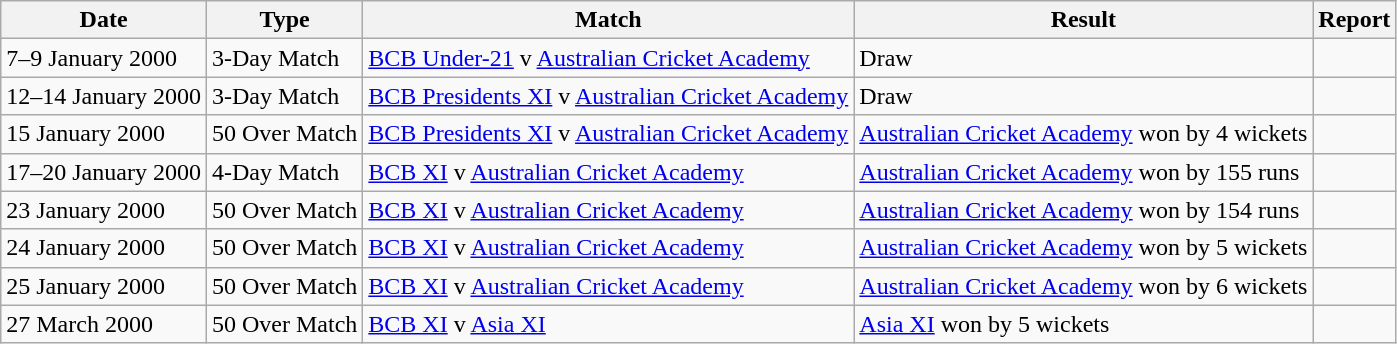<table class="wikitable">
<tr>
<th>Date</th>
<th>Type</th>
<th>Match</th>
<th>Result</th>
<th>Report</th>
</tr>
<tr>
<td>7–9 January 2000</td>
<td>3-Day Match</td>
<td><a href='#'>BCB Under-21</a> v <a href='#'>Australian Cricket Academy</a></td>
<td>Draw</td>
<td></td>
</tr>
<tr>
<td>12–14 January 2000</td>
<td>3-Day Match</td>
<td><a href='#'>BCB Presidents XI</a> v <a href='#'>Australian Cricket Academy</a></td>
<td>Draw</td>
<td></td>
</tr>
<tr>
<td>15 January 2000</td>
<td>50 Over Match</td>
<td><a href='#'>BCB Presidents XI</a> v <a href='#'>Australian Cricket Academy</a></td>
<td><a href='#'>Australian Cricket Academy</a> won by 4 wickets</td>
<td></td>
</tr>
<tr>
<td>17–20 January 2000</td>
<td>4-Day Match</td>
<td><a href='#'>BCB XI</a> v <a href='#'>Australian Cricket Academy</a></td>
<td><a href='#'>Australian Cricket Academy</a> won by 155 runs</td>
<td></td>
</tr>
<tr>
<td>23 January 2000</td>
<td>50 Over Match</td>
<td><a href='#'>BCB XI</a> v <a href='#'>Australian Cricket Academy</a></td>
<td><a href='#'>Australian Cricket Academy</a> won by 154 runs</td>
<td></td>
</tr>
<tr>
<td>24 January 2000</td>
<td>50 Over Match</td>
<td><a href='#'>BCB XI</a> v <a href='#'>Australian Cricket Academy</a></td>
<td><a href='#'>Australian Cricket Academy</a> won by 5 wickets</td>
<td></td>
</tr>
<tr>
<td>25 January 2000</td>
<td>50 Over Match</td>
<td><a href='#'>BCB XI</a> v <a href='#'>Australian Cricket Academy</a></td>
<td><a href='#'>Australian Cricket Academy</a> won by 6 wickets</td>
<td></td>
</tr>
<tr>
<td>27 March 2000</td>
<td>50 Over Match</td>
<td><a href='#'>BCB XI</a> v <a href='#'>Asia XI</a></td>
<td><a href='#'>Asia XI</a> won by 5 wickets</td>
<td></td>
</tr>
</table>
